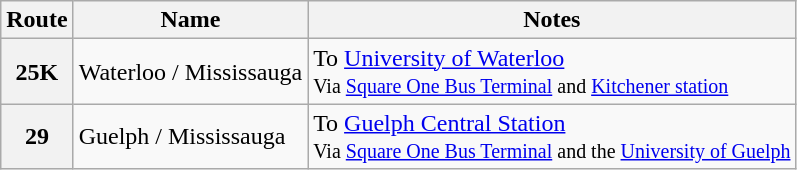<table class="wikitable">
<tr>
<th>Route</th>
<th>Name</th>
<th>Notes</th>
</tr>
<tr>
<th>25K</th>
<td>Waterloo / Mississauga</td>
<td>To <a href='#'>University of Waterloo</a><br><small>Via <a href='#'>Square One Bus Terminal</a> and <a href='#'>Kitchener station</a></small></td>
</tr>
<tr>
<th>29</th>
<td>Guelph / Mississauga</td>
<td>To <a href='#'>Guelph Central Station</a><br><small>Via <a href='#'>Square One Bus Terminal</a> and the <a href='#'>University of Guelph</a></small></td>
</tr>
</table>
